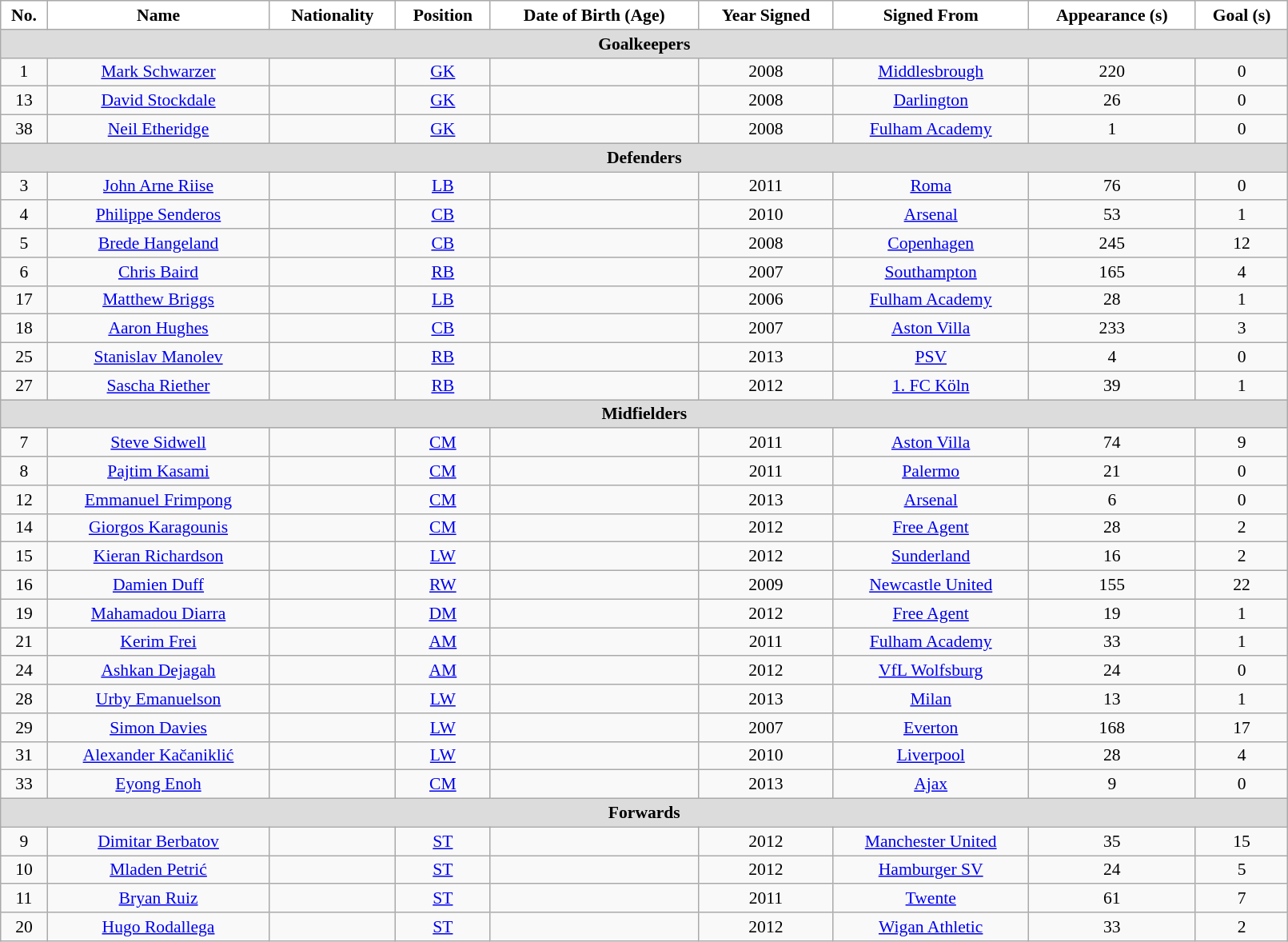<table class="wikitable" style="text-align:center; font-size:90%; width:85%;">
<tr>
<th style="background:#FFFFFF; color:black; text-align:center;">No.</th>
<th style="background:#FFFFFF; color:black; text-align:center;">Name</th>
<th style="background:#FFFFFF; color:black; text-align:center;">Nationality</th>
<th style="background:#FFFFFF; color:black; text-align:center;">Position</th>
<th style="background:#FFFFFF; color:black; text-align:center;">Date of Birth (Age)</th>
<th style="background:#FFFFFF; color:black; text-align:center;">Year Signed</th>
<th style="background:#FFFFFF; color:black; text-align:center;">Signed From</th>
<th style="background:#FFFFFF; color:black; text-align:center;">Appearance (s)</th>
<th style="background:#FFFFFF; color:black; text-align:center;">Goal (s)</th>
</tr>
<tr>
<th colspan="9" style="background:#dcdcdc; text-align:center;">Goalkeepers</th>
</tr>
<tr>
<td>1</td>
<td><a href='#'>Mark Schwarzer</a></td>
<td></td>
<td><a href='#'>GK</a></td>
<td></td>
<td>2008</td>
<td><a href='#'>Middlesbrough</a></td>
<td>220</td>
<td>0</td>
</tr>
<tr>
<td>13</td>
<td><a href='#'>David Stockdale</a></td>
<td></td>
<td><a href='#'>GK</a></td>
<td></td>
<td>2008</td>
<td><a href='#'>Darlington</a></td>
<td>26</td>
<td>0</td>
</tr>
<tr>
<td>38</td>
<td><a href='#'>Neil Etheridge</a></td>
<td></td>
<td><a href='#'>GK</a></td>
<td></td>
<td>2008</td>
<td><a href='#'>Fulham Academy</a></td>
<td>1</td>
<td>0</td>
</tr>
<tr>
<th colspan="9" style="background:#dcdcdc; text-align:center;">Defenders</th>
</tr>
<tr>
<td>3</td>
<td><a href='#'>John Arne Riise</a></td>
<td></td>
<td><a href='#'>LB</a></td>
<td></td>
<td>2011</td>
<td> <a href='#'>Roma</a></td>
<td>76</td>
<td>0</td>
</tr>
<tr>
<td>4</td>
<td><a href='#'>Philippe Senderos</a></td>
<td></td>
<td><a href='#'>CB</a></td>
<td></td>
<td>2010</td>
<td><a href='#'>Arsenal</a></td>
<td>53</td>
<td>1</td>
</tr>
<tr>
<td>5</td>
<td><a href='#'>Brede Hangeland</a></td>
<td></td>
<td><a href='#'>CB</a></td>
<td></td>
<td>2008</td>
<td> <a href='#'>Copenhagen</a></td>
<td>245</td>
<td>12</td>
</tr>
<tr>
<td>6</td>
<td><a href='#'>Chris Baird</a></td>
<td></td>
<td><a href='#'>RB</a></td>
<td></td>
<td>2007</td>
<td><a href='#'>Southampton</a></td>
<td>165</td>
<td>4</td>
</tr>
<tr>
<td>17</td>
<td><a href='#'>Matthew Briggs</a></td>
<td></td>
<td><a href='#'>LB</a></td>
<td></td>
<td>2006</td>
<td><a href='#'>Fulham Academy</a></td>
<td>28</td>
<td>1</td>
</tr>
<tr>
<td>18</td>
<td><a href='#'>Aaron Hughes</a></td>
<td></td>
<td><a href='#'>CB</a></td>
<td></td>
<td>2007</td>
<td><a href='#'>Aston Villa</a></td>
<td>233</td>
<td>3</td>
</tr>
<tr>
<td>25</td>
<td><a href='#'>Stanislav Manolev</a></td>
<td></td>
<td><a href='#'>RB</a></td>
<td></td>
<td>2013</td>
<td> <a href='#'>PSV</a></td>
<td>4</td>
<td>0</td>
</tr>
<tr>
<td>27</td>
<td><a href='#'>Sascha Riether</a></td>
<td></td>
<td><a href='#'>RB</a></td>
<td></td>
<td>2012</td>
<td> <a href='#'>1. FC Köln</a></td>
<td>39</td>
<td>1</td>
</tr>
<tr>
<th colspan="9" style="background:#dcdcdc; text-align:center;">Midfielders</th>
</tr>
<tr>
<td>7</td>
<td><a href='#'>Steve Sidwell</a></td>
<td></td>
<td><a href='#'>CM</a></td>
<td></td>
<td>2011</td>
<td><a href='#'>Aston Villa</a></td>
<td>74</td>
<td>9</td>
</tr>
<tr>
<td>8</td>
<td><a href='#'>Pajtim Kasami</a></td>
<td></td>
<td><a href='#'>CM</a></td>
<td></td>
<td>2011</td>
<td> <a href='#'>Palermo</a></td>
<td>21</td>
<td>0</td>
</tr>
<tr>
<td>12</td>
<td><a href='#'>Emmanuel Frimpong</a></td>
<td></td>
<td><a href='#'>CM</a></td>
<td></td>
<td>2013</td>
<td><a href='#'>Arsenal</a></td>
<td>6</td>
<td>0</td>
</tr>
<tr>
<td>14</td>
<td><a href='#'>Giorgos Karagounis</a></td>
<td></td>
<td><a href='#'>CM</a></td>
<td></td>
<td>2012</td>
<td><a href='#'>Free Agent</a></td>
<td>28</td>
<td>2</td>
</tr>
<tr>
<td>15</td>
<td><a href='#'>Kieran Richardson</a></td>
<td></td>
<td><a href='#'>LW</a></td>
<td></td>
<td>2012</td>
<td><a href='#'>Sunderland</a></td>
<td>16</td>
<td>2</td>
</tr>
<tr>
<td>16</td>
<td><a href='#'>Damien Duff</a></td>
<td></td>
<td><a href='#'>RW</a></td>
<td></td>
<td>2009</td>
<td><a href='#'>Newcastle United</a></td>
<td>155</td>
<td>22</td>
</tr>
<tr>
<td>19</td>
<td><a href='#'>Mahamadou Diarra</a></td>
<td></td>
<td><a href='#'>DM</a></td>
<td></td>
<td>2012</td>
<td><a href='#'>Free Agent</a></td>
<td>19</td>
<td>1</td>
</tr>
<tr>
<td>21</td>
<td><a href='#'>Kerim Frei</a></td>
<td></td>
<td><a href='#'>AM</a></td>
<td></td>
<td>2011</td>
<td><a href='#'>Fulham Academy</a></td>
<td>33</td>
<td>1</td>
</tr>
<tr>
<td>24</td>
<td><a href='#'>Ashkan Dejagah</a></td>
<td></td>
<td><a href='#'>AM</a></td>
<td></td>
<td>2012</td>
<td> <a href='#'>VfL Wolfsburg</a></td>
<td>24</td>
<td>0</td>
</tr>
<tr>
<td>28</td>
<td><a href='#'>Urby Emanuelson</a></td>
<td></td>
<td><a href='#'>LW</a></td>
<td></td>
<td>2013</td>
<td> <a href='#'>Milan</a></td>
<td>13</td>
<td>1</td>
</tr>
<tr>
<td>29</td>
<td><a href='#'>Simon Davies</a></td>
<td></td>
<td><a href='#'>LW</a></td>
<td></td>
<td>2007</td>
<td><a href='#'>Everton</a></td>
<td>168</td>
<td>17</td>
</tr>
<tr>
<td>31</td>
<td><a href='#'>Alexander Kačaniklić</a></td>
<td></td>
<td><a href='#'>LW</a></td>
<td></td>
<td>2010</td>
<td><a href='#'>Liverpool</a></td>
<td>28</td>
<td>4</td>
</tr>
<tr>
<td>33</td>
<td><a href='#'>Eyong Enoh</a></td>
<td></td>
<td><a href='#'>CM</a></td>
<td></td>
<td>2013</td>
<td> <a href='#'>Ajax</a></td>
<td>9</td>
<td>0</td>
</tr>
<tr>
<th colspan="9" style="background:#dcdcdc; text-align:center;">Forwards</th>
</tr>
<tr>
<td>9</td>
<td><a href='#'>Dimitar Berbatov</a></td>
<td></td>
<td><a href='#'>ST</a></td>
<td></td>
<td>2012</td>
<td><a href='#'>Manchester United</a></td>
<td>35</td>
<td>15</td>
</tr>
<tr>
<td>10</td>
<td><a href='#'>Mladen Petrić</a></td>
<td></td>
<td><a href='#'>ST</a></td>
<td></td>
<td>2012</td>
<td> <a href='#'>Hamburger SV</a></td>
<td>24</td>
<td>5</td>
</tr>
<tr>
<td>11</td>
<td><a href='#'>Bryan Ruiz</a></td>
<td></td>
<td><a href='#'>ST</a></td>
<td></td>
<td>2011</td>
<td> <a href='#'>Twente</a></td>
<td>61</td>
<td>7</td>
</tr>
<tr>
<td>20</td>
<td><a href='#'>Hugo Rodallega</a></td>
<td></td>
<td><a href='#'>ST</a></td>
<td></td>
<td>2012</td>
<td><a href='#'>Wigan Athletic</a></td>
<td>33</td>
<td>2</td>
</tr>
</table>
